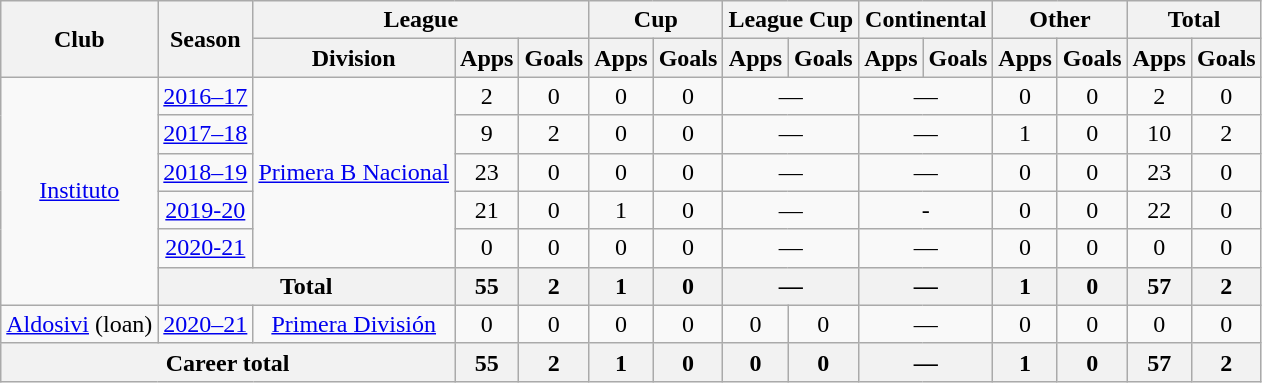<table class="wikitable" style="text-align:center">
<tr>
<th rowspan="2">Club</th>
<th rowspan="2">Season</th>
<th colspan="3">League</th>
<th colspan="2">Cup</th>
<th colspan="2">League Cup</th>
<th colspan="2">Continental</th>
<th colspan="2">Other</th>
<th colspan="2">Total</th>
</tr>
<tr>
<th>Division</th>
<th>Apps</th>
<th>Goals</th>
<th>Apps</th>
<th>Goals</th>
<th>Apps</th>
<th>Goals</th>
<th>Apps</th>
<th>Goals</th>
<th>Apps</th>
<th>Goals</th>
<th>Apps</th>
<th>Goals</th>
</tr>
<tr>
<td rowspan="6"><a href='#'>Instituto</a></td>
<td><a href='#'>2016–17</a></td>
<td rowspan="5"><a href='#'>Primera B Nacional</a></td>
<td>2</td>
<td>0</td>
<td>0</td>
<td>0</td>
<td colspan="2">—</td>
<td colspan="2">—</td>
<td>0</td>
<td>0</td>
<td>2</td>
<td>0</td>
</tr>
<tr>
<td><a href='#'>2017–18</a></td>
<td>9</td>
<td>2</td>
<td>0</td>
<td>0</td>
<td colspan="2">—</td>
<td colspan="2">—</td>
<td>1</td>
<td>0</td>
<td>10</td>
<td>2</td>
</tr>
<tr>
<td><a href='#'>2018–19</a></td>
<td>23</td>
<td>0</td>
<td>0</td>
<td>0</td>
<td colspan="2">—</td>
<td colspan="2">—</td>
<td>0</td>
<td>0</td>
<td>23</td>
<td>0</td>
</tr>
<tr>
<td><a href='#'>2019-20</a></td>
<td>21</td>
<td>0</td>
<td>1</td>
<td>0</td>
<td colspan="2">—</td>
<td colspan="2">-</td>
<td>0</td>
<td>0</td>
<td>22</td>
<td>0</td>
</tr>
<tr>
<td><a href='#'>2020-21</a></td>
<td>0</td>
<td>0</td>
<td>0</td>
<td>0</td>
<td colspan="2">—</td>
<td colspan="2">—</td>
<td>0</td>
<td>0</td>
<td>0</td>
<td>0</td>
</tr>
<tr>
<th colspan="2">Total</th>
<th>55</th>
<th>2</th>
<th>1</th>
<th>0</th>
<th colspan="2">—</th>
<th colspan="2">—</th>
<th>1</th>
<th>0</th>
<th>57</th>
<th>2</th>
</tr>
<tr>
<td><a href='#'>Aldosivi</a> (loan)</td>
<td><a href='#'>2020–21</a></td>
<td><a href='#'>Primera División</a></td>
<td>0</td>
<td>0</td>
<td>0</td>
<td>0</td>
<td>0</td>
<td>0</td>
<td colspan="2">—</td>
<td>0</td>
<td>0</td>
<td>0</td>
<td>0</td>
</tr>
<tr>
<th colspan="3">Career total</th>
<th>55</th>
<th>2</th>
<th>1</th>
<th>0</th>
<th>0</th>
<th>0</th>
<th colspan="2">—</th>
<th>1</th>
<th>0</th>
<th>57</th>
<th>2</th>
</tr>
</table>
